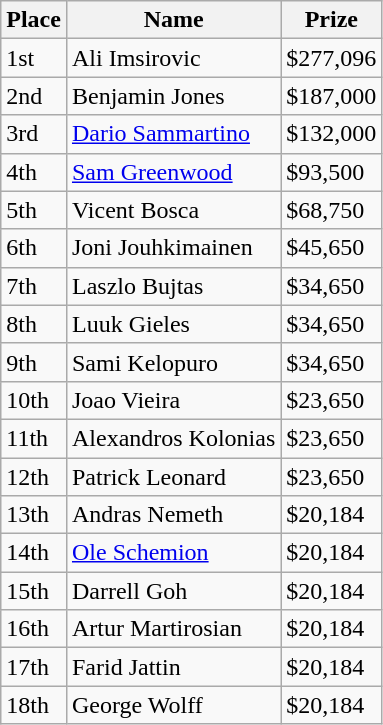<table class="wikitable">
<tr>
<th>Place</th>
<th>Name</th>
<th>Prize</th>
</tr>
<tr>
<td>1st</td>
<td> Ali Imsirovic</td>
<td>$277,096</td>
</tr>
<tr>
<td>2nd</td>
<td> Benjamin Jones</td>
<td>$187,000</td>
</tr>
<tr>
<td>3rd</td>
<td> <a href='#'>Dario Sammartino</a></td>
<td>$132,000</td>
</tr>
<tr>
<td>4th</td>
<td> <a href='#'>Sam Greenwood</a></td>
<td>$93,500</td>
</tr>
<tr>
<td>5th</td>
<td> Vicent Bosca</td>
<td>$68,750</td>
</tr>
<tr>
<td>6th</td>
<td> Joni Jouhkimainen</td>
<td>$45,650</td>
</tr>
<tr>
<td>7th</td>
<td> Laszlo Bujtas</td>
<td>$34,650</td>
</tr>
<tr>
<td>8th</td>
<td> Luuk Gieles</td>
<td>$34,650</td>
</tr>
<tr>
<td>9th</td>
<td> Sami Kelopuro</td>
<td>$34,650</td>
</tr>
<tr>
<td>10th</td>
<td> Joao Vieira</td>
<td>$23,650</td>
</tr>
<tr>
<td>11th</td>
<td> Alexandros Kolonias</td>
<td>$23,650</td>
</tr>
<tr>
<td>12th</td>
<td> Patrick Leonard</td>
<td>$23,650</td>
</tr>
<tr>
<td>13th</td>
<td> Andras Nemeth</td>
<td>$20,184</td>
</tr>
<tr>
<td>14th</td>
<td> <a href='#'>Ole Schemion</a></td>
<td>$20,184</td>
</tr>
<tr>
<td>15th</td>
<td> Darrell Goh</td>
<td>$20,184</td>
</tr>
<tr>
<td>16th</td>
<td> Artur Martirosian</td>
<td>$20,184</td>
</tr>
<tr>
<td>17th</td>
<td> Farid Jattin</td>
<td>$20,184</td>
</tr>
<tr>
<td>18th</td>
<td> George Wolff</td>
<td>$20,184</td>
</tr>
</table>
